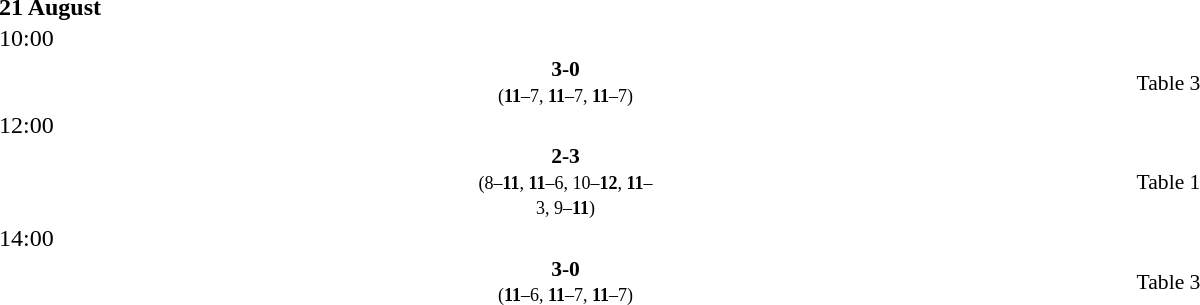<table style="width:100%;" cellspacing="1">
<tr>
<th width=25%></th>
<th width=10%></th>
<th width=25%></th>
</tr>
<tr>
<td><strong>21 August</strong></td>
</tr>
<tr>
<td>10:00</td>
</tr>
<tr style=font-size:90%>
<td align=right><strong></strong></td>
<td align=center><strong> 3-0 </strong><br><small>(<strong>11</strong>–7, <strong>11</strong>–7, <strong>11</strong>–7)</small></td>
<td></td>
<td>Table 3</td>
</tr>
<tr>
<td>12:00</td>
</tr>
<tr style=font-size:90%>
<td align=right></td>
<td align=center><strong> 2-3 </strong><br><small>(8–<strong>11</strong>, <strong>11</strong>–6, 10–<strong>12</strong>, <strong>11</strong>–3, 9–<strong>11</strong>)</small></td>
<td><strong></strong></td>
<td>Table 1</td>
</tr>
<tr>
<td>14:00</td>
</tr>
<tr style=font-size:90%>
<td align=right><strong></strong></td>
<td align=center><strong> 3-0 </strong><br><small>(<strong>11</strong>–6, <strong>11</strong>–7, <strong>11</strong>–7)</small></td>
<td></td>
<td>Table 3</td>
</tr>
</table>
